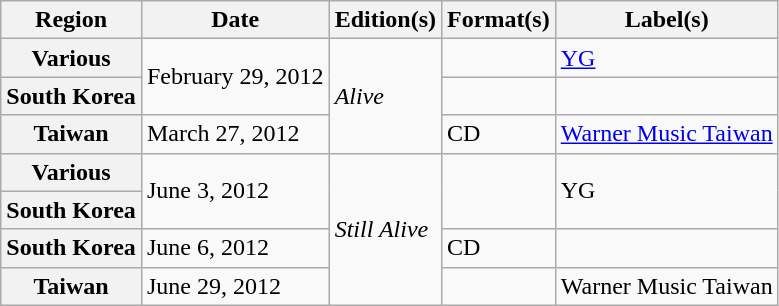<table class="wikitable plainrowheaders">
<tr>
<th scope="col">Region</th>
<th scope="col">Date</th>
<th scope="col">Edition(s)</th>
<th scope="col">Format(s)</th>
<th scope="col">Label(s)</th>
</tr>
<tr>
<th scope="row">Various</th>
<td rowspan="2">February 29, 2012</td>
<td rowspan="3"><em>Alive</em></td>
<td></td>
<td><a href='#'>YG</a></td>
</tr>
<tr>
<th scope="row">South Korea</th>
<td></td>
<td></td>
</tr>
<tr>
<th scope="row">Taiwan</th>
<td>March 27, 2012</td>
<td>CD</td>
<td><a href='#'>Warner Music Taiwan</a></td>
</tr>
<tr>
<th scope="row">Various</th>
<td rowspan="2">June 3, 2012</td>
<td rowspan="4"><em>Still Alive</em></td>
<td rowspan="2"></td>
<td rowspan="2">YG</td>
</tr>
<tr>
<th scope="row">South Korea</th>
</tr>
<tr>
<th scope="row">South Korea</th>
<td>June 6, 2012</td>
<td>CD</td>
<td></td>
</tr>
<tr>
<th scope="row">Taiwan</th>
<td>June 29, 2012</td>
<td></td>
<td>Warner Music Taiwan</td>
</tr>
</table>
